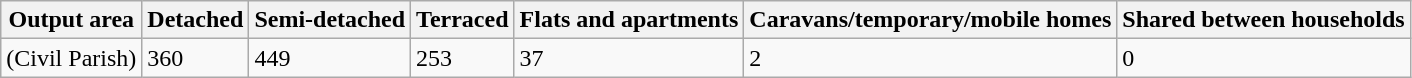<table class="wikitable">
<tr>
<th>Output area</th>
<th>Detached</th>
<th>Semi-detached</th>
<th>Terraced</th>
<th>Flats and apartments</th>
<th>Caravans/temporary/mobile homes</th>
<th>Shared between households</th>
</tr>
<tr>
<td>(Civil Parish)</td>
<td>360</td>
<td>449</td>
<td>253</td>
<td>37</td>
<td>2</td>
<td>0</td>
</tr>
</table>
